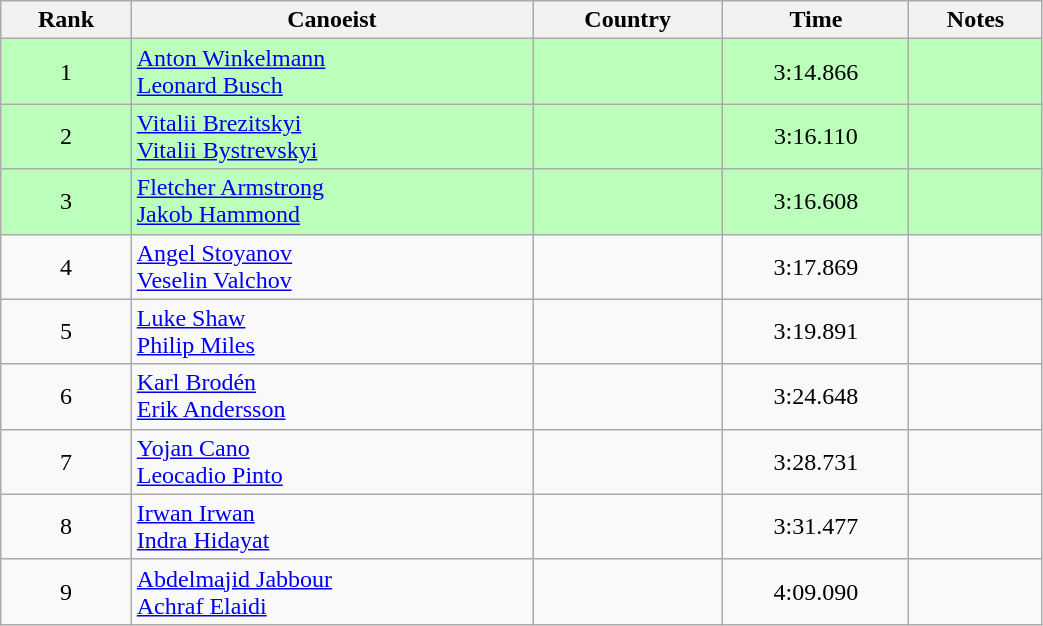<table class="wikitable" style="text-align:center;width: 55%">
<tr>
<th>Rank</th>
<th>Canoeist</th>
<th>Country</th>
<th>Time</th>
<th>Notes</th>
</tr>
<tr bgcolor=bbffbb>
<td>1</td>
<td align="left"><a href='#'>Anton Winkelmann</a><br><a href='#'>Leonard Busch</a></td>
<td align="left"></td>
<td>3:14.866</td>
<td></td>
</tr>
<tr bgcolor=bbffbb>
<td>2</td>
<td align="left"><a href='#'>Vitalii Brezitskyi</a><br><a href='#'>Vitalii Bystrevskyi</a></td>
<td align="left"></td>
<td>3:16.110</td>
<td></td>
</tr>
<tr bgcolor=bbffbb>
<td>3</td>
<td align="left"><a href='#'>Fletcher Armstrong</a><br><a href='#'>Jakob Hammond</a></td>
<td align="left"></td>
<td>3:16.608</td>
<td></td>
</tr>
<tr>
<td>4</td>
<td align="left"><a href='#'>Angel Stoyanov</a><br><a href='#'>Veselin Valchov</a></td>
<td align="left"></td>
<td>3:17.869</td>
<td></td>
</tr>
<tr>
<td>5</td>
<td align="left"><a href='#'>Luke Shaw</a><br><a href='#'>Philip Miles</a></td>
<td align="left"></td>
<td>3:19.891</td>
<td></td>
</tr>
<tr>
<td>6</td>
<td align="left"><a href='#'>Karl Brodén</a><br><a href='#'>Erik Andersson</a></td>
<td align="left"></td>
<td>3:24.648</td>
<td></td>
</tr>
<tr>
<td>7</td>
<td align="left"><a href='#'>Yojan Cano</a><br><a href='#'>Leocadio Pinto</a></td>
<td align="left"></td>
<td>3:28.731</td>
<td></td>
</tr>
<tr>
<td>8</td>
<td align="left"><a href='#'>Irwan Irwan</a><br><a href='#'>Indra Hidayat</a></td>
<td align="left"></td>
<td>3:31.477</td>
<td></td>
</tr>
<tr>
<td>9</td>
<td align="left"><a href='#'>Abdelmajid Jabbour</a><br><a href='#'>Achraf Elaidi</a></td>
<td align="left"></td>
<td>4:09.090</td>
<td></td>
</tr>
</table>
